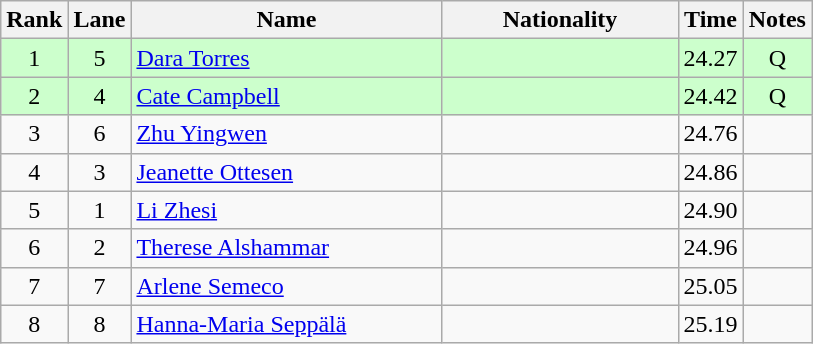<table class="wikitable" style="text-align:center">
<tr>
<th>Rank</th>
<th>Lane</th>
<th width=200>Name</th>
<th width=150>Nationality</th>
<th>Time</th>
<th>Notes</th>
</tr>
<tr bgcolor=ccffcc>
<td>1</td>
<td>5</td>
<td align=left><a href='#'>Dara Torres</a></td>
<td align=left></td>
<td>24.27</td>
<td>Q</td>
</tr>
<tr bgcolor=ccffcc>
<td>2</td>
<td>4</td>
<td align=left><a href='#'>Cate Campbell</a></td>
<td align=left></td>
<td>24.42</td>
<td>Q</td>
</tr>
<tr>
<td>3</td>
<td>6</td>
<td align=left><a href='#'>Zhu Yingwen</a></td>
<td align=left></td>
<td>24.76</td>
<td></td>
</tr>
<tr>
<td>4</td>
<td>3</td>
<td align=left><a href='#'>Jeanette Ottesen</a></td>
<td align=left></td>
<td>24.86</td>
<td></td>
</tr>
<tr>
<td>5</td>
<td>1</td>
<td align=left><a href='#'>Li Zhesi</a></td>
<td align=left></td>
<td>24.90</td>
<td></td>
</tr>
<tr>
<td>6</td>
<td>2</td>
<td align=left><a href='#'>Therese Alshammar</a></td>
<td align=left></td>
<td>24.96</td>
<td></td>
</tr>
<tr>
<td>7</td>
<td>7</td>
<td align=left><a href='#'>Arlene Semeco</a></td>
<td align=left></td>
<td>25.05</td>
<td></td>
</tr>
<tr>
<td>8</td>
<td>8</td>
<td align=left><a href='#'>Hanna-Maria Seppälä</a></td>
<td align=left></td>
<td>25.19</td>
<td></td>
</tr>
</table>
